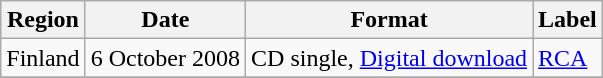<table class=wikitable>
<tr>
<th>Region</th>
<th>Date</th>
<th>Format</th>
<th>Label</th>
</tr>
<tr>
<td>Finland</td>
<td rowspan=1>6 October 2008</td>
<td rowspan=1>CD single, <a href='#'>Digital download</a></td>
<td rowspan=1><a href='#'>RCA</a></td>
</tr>
<tr>
</tr>
</table>
